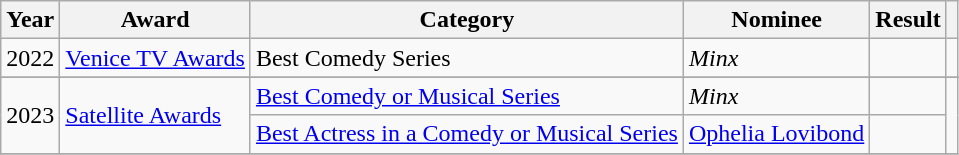<table class="wikitable plainrowheaders sortable">
<tr>
<th>Year</th>
<th>Award</th>
<th>Category</th>
<th>Nominee</th>
<th>Result</th>
<th></th>
</tr>
<tr>
<td align="center">2022</td>
<td><a href='#'>Venice TV Awards</a></td>
<td>Best Comedy Series</td>
<td><em>Minx</em></td>
<td></td>
<td align="center"></td>
</tr>
<tr>
</tr>
<tr>
<td align="center" rowspan="2">2023</td>
<td rowspan="2"><a href='#'>Satellite Awards</a></td>
<td><a href='#'>Best Comedy or Musical Series</a></td>
<td><em>Minx</em></td>
<td></td>
<td align="center" rowspan="2"></td>
</tr>
<tr>
<td><a href='#'>Best Actress in a Comedy or Musical Series</a></td>
<td><a href='#'>Ophelia Lovibond</a></td>
<td></td>
</tr>
<tr>
</tr>
</table>
